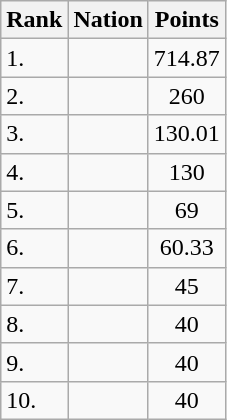<table class="wikitable sortable">
<tr>
<th>Rank</th>
<th>Nation</th>
<th>Points</th>
</tr>
<tr>
<td>1.</td>
<td></td>
<td align=center>714.87</td>
</tr>
<tr>
<td>2.</td>
<td></td>
<td align=center>260</td>
</tr>
<tr>
<td>3.</td>
<td></td>
<td align=center>130.01</td>
</tr>
<tr>
<td>4.</td>
<td></td>
<td align=center>130</td>
</tr>
<tr>
<td>5.</td>
<td></td>
<td align=center>69</td>
</tr>
<tr>
<td>6.</td>
<td></td>
<td align=center>60.33</td>
</tr>
<tr>
<td>7.</td>
<td></td>
<td align=center>45</td>
</tr>
<tr>
<td>8.</td>
<td></td>
<td align=center>40</td>
</tr>
<tr>
<td>9.</td>
<td></td>
<td align=center>40</td>
</tr>
<tr>
<td>10.</td>
<td></td>
<td align=center>40</td>
</tr>
</table>
